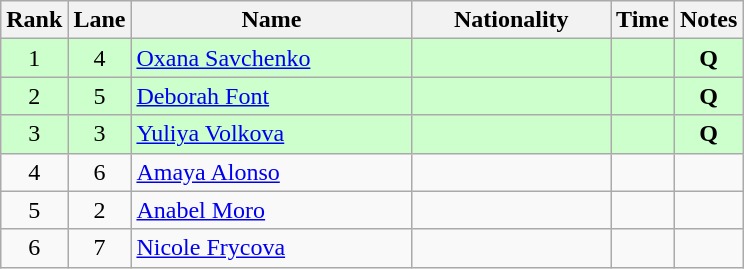<table class="wikitable sortable" style="text-align:center">
<tr>
<th>Rank</th>
<th>Lane</th>
<th style="width:180px">Name</th>
<th style="width:125px">Nationality</th>
<th>Time</th>
<th>Notes</th>
</tr>
<tr style="background:#cfc;">
<td>1</td>
<td>4</td>
<td style="text-align:left;"><a href='#'>Oxana Savchenko</a></td>
<td style="text-align:left;"></td>
<td></td>
<td><strong>Q</strong></td>
</tr>
<tr style="background:#cfc;">
<td>2</td>
<td>5</td>
<td style="text-align:left;"><a href='#'>Deborah Font</a></td>
<td style="text-align:left;"></td>
<td></td>
<td><strong>Q</strong></td>
</tr>
<tr style="background:#cfc;">
<td>3</td>
<td>3</td>
<td style="text-align:left;"><a href='#'>Yuliya Volkova</a></td>
<td style="text-align:left;"></td>
<td></td>
<td><strong>Q</strong></td>
</tr>
<tr>
<td>4</td>
<td>6</td>
<td style="text-align:left;"><a href='#'>Amaya Alonso</a></td>
<td style="text-align:left;"></td>
<td></td>
<td></td>
</tr>
<tr>
<td>5</td>
<td>2</td>
<td style="text-align:left;"><a href='#'>Anabel Moro</a></td>
<td style="text-align:left;"></td>
<td></td>
<td></td>
</tr>
<tr>
<td>6</td>
<td>7</td>
<td style="text-align:left;"><a href='#'>Nicole Frycova</a></td>
<td style="text-align:left;"></td>
<td></td>
<td></td>
</tr>
</table>
